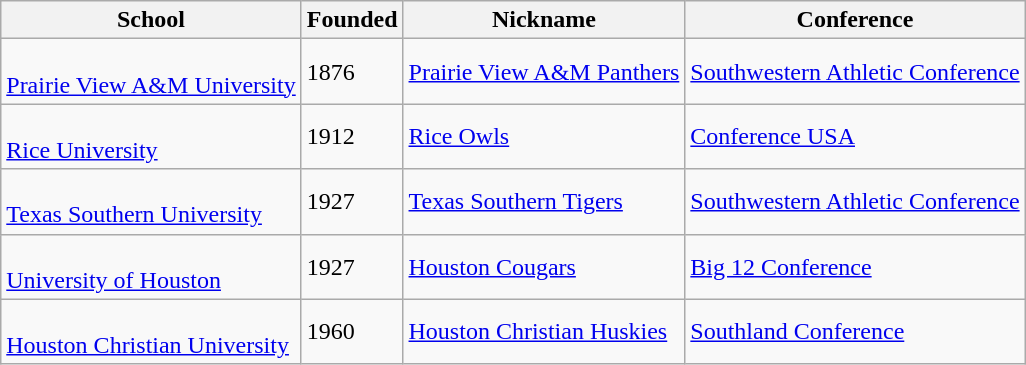<table class="wikitable">
<tr>
<th>School</th>
<th>Founded</th>
<th>Nickname</th>
<th>Conference</th>
</tr>
<tr>
<td> <br> <a href='#'>Prairie View A&M University</a></td>
<td>1876</td>
<td><a href='#'>Prairie View A&M Panthers</a></td>
<td><a href='#'>Southwestern Athletic Conference</a></td>
</tr>
<tr>
<td> <br><a href='#'>Rice University</a></td>
<td>1912</td>
<td><a href='#'>Rice Owls</a></td>
<td><a href='#'>Conference USA</a></td>
</tr>
<tr>
<td> <br> <a href='#'>Texas Southern University</a></td>
<td>1927</td>
<td><a href='#'>Texas Southern Tigers</a></td>
<td><a href='#'>Southwestern Athletic Conference</a></td>
</tr>
<tr>
<td> <br> <a href='#'>University of Houston</a></td>
<td>1927</td>
<td><a href='#'>Houston Cougars</a></td>
<td><a href='#'>Big 12 Conference</a></td>
</tr>
<tr>
<td> <br><a href='#'>Houston Christian University</a></td>
<td>1960</td>
<td><a href='#'>Houston Christian Huskies</a></td>
<td><a href='#'>Southland Conference</a></td>
</tr>
</table>
